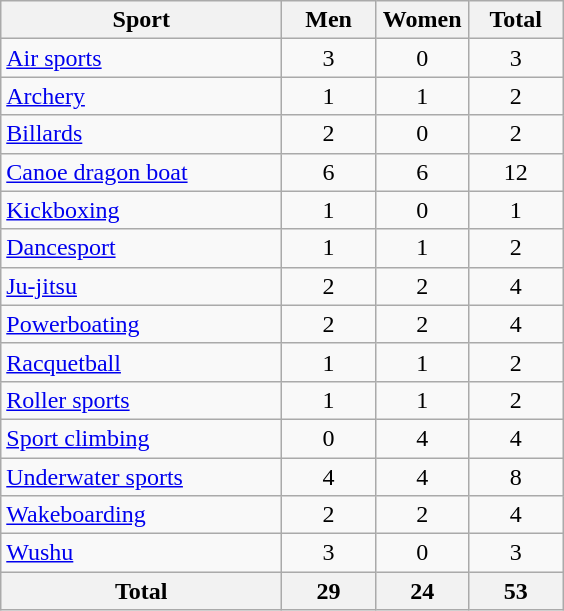<table class="wikitable sortable" style="text-align:center;">
<tr>
<th width=180>Sport</th>
<th width=55>Men</th>
<th width=55>Women</th>
<th width=55>Total</th>
</tr>
<tr>
<td align=left><a href='#'>Air sports</a></td>
<td>3</td>
<td>0</td>
<td>3</td>
</tr>
<tr>
<td align=left><a href='#'>Archery</a></td>
<td>1</td>
<td>1</td>
<td>2</td>
</tr>
<tr>
<td align=left><a href='#'>Billards</a></td>
<td>2</td>
<td>0</td>
<td>2</td>
</tr>
<tr>
<td align=left><a href='#'>Canoe dragon boat</a></td>
<td>6</td>
<td>6</td>
<td>12</td>
</tr>
<tr>
<td align=left><a href='#'>Kickboxing</a></td>
<td>1</td>
<td>0</td>
<td>1</td>
</tr>
<tr>
<td align=left><a href='#'>Dancesport</a></td>
<td>1</td>
<td>1</td>
<td>2</td>
</tr>
<tr>
<td align=left><a href='#'>Ju-jitsu</a></td>
<td>2</td>
<td>2</td>
<td>4</td>
</tr>
<tr>
<td align=left><a href='#'>Powerboating</a></td>
<td>2</td>
<td>2</td>
<td>4</td>
</tr>
<tr>
<td align=left><a href='#'>Racquetball</a></td>
<td>1</td>
<td>1</td>
<td>2</td>
</tr>
<tr>
<td align=left><a href='#'>Roller sports</a></td>
<td>1</td>
<td>1</td>
<td>2</td>
</tr>
<tr>
<td align=left><a href='#'>Sport climbing</a></td>
<td>0</td>
<td>4</td>
<td>4</td>
</tr>
<tr>
<td align=left><a href='#'>Underwater sports</a></td>
<td>4</td>
<td>4</td>
<td>8</td>
</tr>
<tr>
<td align=left><a href='#'>Wakeboarding</a></td>
<td>2</td>
<td>2</td>
<td>4</td>
</tr>
<tr>
<td align=left><a href='#'>Wushu</a></td>
<td>3</td>
<td>0</td>
<td>3</td>
</tr>
<tr>
<th>Total</th>
<th>29</th>
<th>24</th>
<th>53</th>
</tr>
</table>
